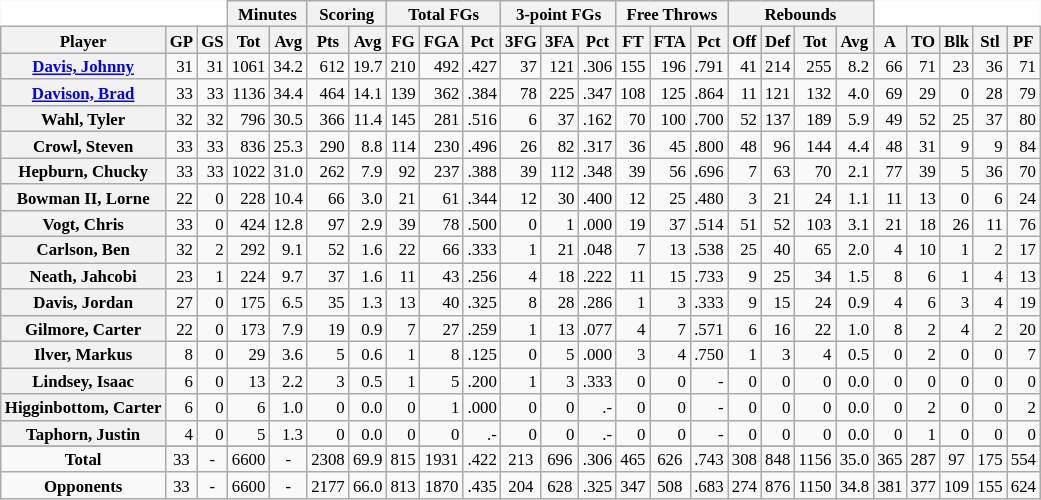<table class="wikitable sortable" border="1" style="font-size:70%;">
<tr>
<th colspan="3" style="border-top-style:hidden; border-left-style:hidden; background: white;"></th>
<th colspan="2" style=>Minutes</th>
<th colspan="2" style=>Scoring</th>
<th colspan="3" style=>Total FGs</th>
<th colspan="3" style=>3-point FGs</th>
<th colspan="3" style=>Free Throws</th>
<th colspan="4" style=>Rebounds</th>
<th colspan="5" style="border-top-style:hidden; border-right-style:hidden; background: white;"></th>
</tr>
<tr>
<th scope="col" style=>Player</th>
<th scope="col" style=>GP</th>
<th scope="col" style=>GS</th>
<th scope="col" style=>Tot</th>
<th scope="col" style=>Avg</th>
<th scope="col" style=>Pts</th>
<th scope="col" style=>Avg</th>
<th scope="col" style=>FG</th>
<th scope="col" style=>FGA</th>
<th scope="col" style=>Pct</th>
<th scope="col" style=>3FG</th>
<th scope="col" style=>3FA</th>
<th scope="col" style=>Pct</th>
<th scope="col" style=>FT</th>
<th scope="col" style=>FTA</th>
<th scope="col" style=>Pct</th>
<th scope="col" style=>Off</th>
<th scope="col" style=>Def</th>
<th scope="col" style=>Tot</th>
<th scope="col" style=>Avg</th>
<th scope="col" style=>A</th>
<th scope="col" style=>TO</th>
<th scope="col" style=>Blk</th>
<th scope="col" style=>Stl</th>
<th scope="col" style=>PF</th>
</tr>
<tr>
<th style=white-space:nowrap><a href='#'>Davis, Johnny</a></th>
<td align="right">31</td>
<td align="right">31</td>
<td align="right">1061</td>
<td align="right">34.2</td>
<td align="right" style=>612</td>
<td align="right" style=>19.7</td>
<td align="right" style=>210</td>
<td align="right" style=>492</td>
<td align="right">.427</td>
<td align="right">37</td>
<td align="right">121</td>
<td align="right">.306</td>
<td align="right" style=>155</td>
<td align="right" style=>196</td>
<td align="right">.791</td>
<td align="right">41</td>
<td align="right" style=>214</td>
<td align="right" style=>255</td>
<td align="right" style=>8.2</td>
<td align="right">66</td>
<td align="right" style=>71</td>
<td align="right">23</td>
<td align="right">36</td>
<td align="right">71</td>
</tr>
<tr>
<th style=white-space:nowrap><a href='#'>Davison, Brad</a></th>
<td align="right" style=>33</td>
<td align="right" style=>33</td>
<td align="right" style=>1136</td>
<td align="right" style=>34.4</td>
<td align="right">464</td>
<td align="right">14.1</td>
<td align="right">139</td>
<td align="right">362</td>
<td align="right">.384</td>
<td align="right" style=>78</td>
<td align="right" style=>225</td>
<td align="right">.347</td>
<td align="right">108</td>
<td align="right">125</td>
<td align="right" style=>.864</td>
<td align="right">11</td>
<td align="right">121</td>
<td align="right">132</td>
<td align="right">4.0</td>
<td align="right">69</td>
<td align="right">29</td>
<td align="right">0</td>
<td align="right">28</td>
<td align="right">79</td>
</tr>
<tr>
<th style=white-space:nowrap>Wahl, Tyler</th>
<td align="right">32</td>
<td align="right">32</td>
<td align="right">796</td>
<td align="right">30.5</td>
<td align="right">366</td>
<td align="right">11.4</td>
<td align="right">145</td>
<td align="right">281</td>
<td align="right" style=>.516</td>
<td align="right">6</td>
<td align="right">37</td>
<td align="right">.162</td>
<td align="right">70</td>
<td align="right">100</td>
<td align="right">.700</td>
<td align="right" style=>52</td>
<td align="right">137</td>
<td align="right">189</td>
<td align="right">5.9</td>
<td align="right">49</td>
<td align="right">52</td>
<td align="right">25</td>
<td align="right" style=>37</td>
<td align="right">80</td>
</tr>
<tr>
<th style=white-space:nowrap>Crowl, Steven</th>
<td align="right" style=>33</td>
<td align="right" style=>33</td>
<td align="right">836</td>
<td align="right">25.3</td>
<td align="right">290</td>
<td align="right">8.8</td>
<td align="right">114</td>
<td align="right">230</td>
<td align="right">.496</td>
<td align="right">26</td>
<td align="right">82</td>
<td align="right">.317</td>
<td align="right">36</td>
<td align="right">45</td>
<td align="right">.800</td>
<td align="right">48</td>
<td align="right">96</td>
<td align="right">144</td>
<td align="right">4.4</td>
<td align="right">48</td>
<td align="right">31</td>
<td align="right">9</td>
<td align="right">9</td>
<td align="right" style=>84</td>
</tr>
<tr>
<th style=white-space:nowrap>Hepburn, Chucky</th>
<td align="right" style=>33</td>
<td align="right" style=>33</td>
<td align="right">1022</td>
<td align="right">31.0</td>
<td align="right">262</td>
<td align="right">7.9</td>
<td align="right">92</td>
<td align="right">237</td>
<td align="right">.388</td>
<td align="right">39</td>
<td align="right">112</td>
<td align="right">.348</td>
<td align="right">39</td>
<td align="right">56</td>
<td align="right">.696</td>
<td align="right">7</td>
<td align="right">63</td>
<td align="right">70</td>
<td align="right">2.1</td>
<td align="right" style=>77</td>
<td align="right">39</td>
<td align="right">5</td>
<td align="right">36</td>
<td align="right">70</td>
</tr>
<tr>
<th style=white-space:nowrap>Bowman II, Lorne</th>
<td align="right">22</td>
<td align="right">0</td>
<td align="right">228</td>
<td align="right">10.4</td>
<td align="right">66</td>
<td align="right">3.0</td>
<td align="right">21</td>
<td align="right">61</td>
<td align="right">.344</td>
<td align="right">12</td>
<td align="right">30</td>
<td align="right" style=>.400</td>
<td align="right">12</td>
<td align="right">25</td>
<td align="right">.480</td>
<td align="right">3</td>
<td align="right">21</td>
<td align="right">24</td>
<td align="right">1.1</td>
<td align="right">11</td>
<td align="right">13</td>
<td align="right">0</td>
<td align="right">6</td>
<td align="right">24</td>
</tr>
<tr>
<th style=white-space:nowrap>Vogt, Chris</th>
<td align="right" style=>33</td>
<td align="right">0</td>
<td align="right">424</td>
<td align="right">12.8</td>
<td align="right">97</td>
<td align="right">2.9</td>
<td align="right">39</td>
<td align="right">78</td>
<td align="right">.500</td>
<td align="right">0</td>
<td align="right">1</td>
<td align="right">.000</td>
<td align="right">19</td>
<td align="right">37</td>
<td align="right">.514</td>
<td align="right">51</td>
<td align="right">52</td>
<td align="right">103</td>
<td align="right">3.1</td>
<td align="right">21</td>
<td align="right">18</td>
<td align="right" style=>26</td>
<td align="right">11</td>
<td align="right">76</td>
</tr>
<tr>
<th style=white-space:nowrap>Carlson, Ben</th>
<td align="right">32</td>
<td align="right">2</td>
<td align="right">292</td>
<td align="right">9.1</td>
<td align="right">52</td>
<td align="right">1.6</td>
<td align="right">22</td>
<td align="right">66</td>
<td align="right">.333</td>
<td align="right">1</td>
<td align="right">21</td>
<td align="right">.048</td>
<td align="right">7</td>
<td align="right">13</td>
<td align="right">.538</td>
<td align="right">25</td>
<td align="right">40</td>
<td align="right">65</td>
<td align="right">2.0</td>
<td align="right">4</td>
<td align="right">10</td>
<td align="right">1</td>
<td align="right">2</td>
<td align="right">17</td>
</tr>
<tr>
<th style=white-space:nowrap>Neath, Jahcobi</th>
<td align="right">23</td>
<td align="right">1</td>
<td align="right">224</td>
<td align="right">9.7</td>
<td align="right">37</td>
<td align="right">1.6</td>
<td align="right">11</td>
<td align="right">43</td>
<td align="right">.256</td>
<td align="right">4</td>
<td align="right">18</td>
<td align="right">.222</td>
<td align="right">11</td>
<td align="right">15</td>
<td align="right">.733</td>
<td align="right">9</td>
<td align="right">25</td>
<td align="right">34</td>
<td align="right">1.5</td>
<td align="right">8</td>
<td align="right">6</td>
<td align="right">1</td>
<td align="right">4</td>
<td align="right">13</td>
</tr>
<tr>
<th style=white-space:nowrap>Davis, Jordan</th>
<td align="right">27</td>
<td align="right">0</td>
<td align="right">175</td>
<td align="right">6.5</td>
<td align="right">35</td>
<td align="right">1.3</td>
<td align="right">13</td>
<td align="right">40</td>
<td align="right">.325</td>
<td align="right">8</td>
<td align="right">28</td>
<td align="right">.286</td>
<td align="right">1</td>
<td align="right">3</td>
<td align="right">.333</td>
<td align="right">9</td>
<td align="right">15</td>
<td align="right">24</td>
<td align="right">0.9</td>
<td align="right">4</td>
<td align="right">6</td>
<td align="right">3</td>
<td align="right">4</td>
<td align="right">19</td>
</tr>
<tr>
<th style=white-space:nowrap>Gilmore, Carter</th>
<td align="right">22</td>
<td align="right">0</td>
<td align="right">173</td>
<td align="right">7.9</td>
<td align="right">19</td>
<td align="right">0.9</td>
<td align="right">7</td>
<td align="right">27</td>
<td align="right">.259</td>
<td align="right">1</td>
<td align="right">13</td>
<td align="right">.077</td>
<td align="right">4</td>
<td align="right">7</td>
<td align="right">.571</td>
<td align="right">6</td>
<td align="right">16</td>
<td align="right">22</td>
<td align="right">1.0</td>
<td align="right">8</td>
<td align="right">2</td>
<td align="right">4</td>
<td align="right">2</td>
<td align="right">20</td>
</tr>
<tr>
<th style=white-space:nowrap>Ilver, Markus</th>
<td align="right">8</td>
<td align="right">0</td>
<td align="right">29</td>
<td align="right">3.6</td>
<td align="right">5</td>
<td align="right">0.6</td>
<td align="right">1</td>
<td align="right">8</td>
<td align="right">.125</td>
<td align="right">0</td>
<td align="right">5</td>
<td align="right">.000</td>
<td align="right">3</td>
<td align="right">4</td>
<td align="right">.750</td>
<td align="right">1</td>
<td align="right">3</td>
<td align="right">4</td>
<td align="right">0.5</td>
<td align="right">0</td>
<td align="right">2</td>
<td align="right">0</td>
<td align="right">0</td>
<td align="right">7</td>
</tr>
<tr>
<th style=white-space:nowrap>Lindsey, Isaac</th>
<td align="right">6</td>
<td align="right">0</td>
<td align="right">13</td>
<td align="right">2.2</td>
<td align="right">3</td>
<td align="right">0.5</td>
<td align="right">1</td>
<td align="right">5</td>
<td align="right">.200</td>
<td align="right">1</td>
<td align="right">3</td>
<td align="right">.333</td>
<td align="right">0</td>
<td align="right">0</td>
<td align="right">-</td>
<td align="right">0</td>
<td align="right">0</td>
<td align="right">0</td>
<td align="right">0.0</td>
<td align="right">0</td>
<td align="right">0</td>
<td align="right">0</td>
<td align="right">0</td>
<td align="right">0</td>
</tr>
<tr>
<th style=white-space:nowrap>Higginbottom, Carter</th>
<td align="right">6</td>
<td align="right">0</td>
<td align="right">6</td>
<td align="right">1.0</td>
<td align="right">0</td>
<td align="right">0.0</td>
<td align="right">0</td>
<td align="right">1</td>
<td align="right">.000</td>
<td align="right">0</td>
<td align="right">0</td>
<td align="right">.-</td>
<td align="right">0</td>
<td align="right">0</td>
<td align="right">-</td>
<td align="right">0</td>
<td align="right">0</td>
<td align="right">0</td>
<td align="right">0.0</td>
<td align="right">0</td>
<td align="right">2</td>
<td align="right">0</td>
<td align="right">0</td>
<td align="right">2</td>
</tr>
<tr>
<th style=white-space:nowrap>Taphorn, Justin</th>
<td align="right">4</td>
<td align="right">0</td>
<td align="right">5</td>
<td align="right">1.3</td>
<td align="right">0</td>
<td align="right">0.0</td>
<td align="right">0</td>
<td align="right">0</td>
<td align="right">.-</td>
<td align="right">0</td>
<td align="right">0</td>
<td align="right">.-</td>
<td align="right">0</td>
<td align="right">0</td>
<td align="right">-</td>
<td align="right">0</td>
<td align="right">0</td>
<td align="right">0</td>
<td align="right">0.0</td>
<td align="right">0</td>
<td align="right">1</td>
<td align="right">0</td>
<td align="right">0</td>
<td align="right">0</td>
</tr>
<tr>
</tr>
<tr class="sortbottom">
<td align="center" style=><strong>Total</strong></td>
<td align="center" style=>33</td>
<td align="center" style=>-</td>
<td align="center" style=>6600</td>
<td align="center" style=>-</td>
<td align="center" style=>2308</td>
<td align="center" style=>69.9</td>
<td align="center" style=>815</td>
<td align="center" style=>1931</td>
<td align="center" style=>.422</td>
<td align="center" style=>213</td>
<td align="center" style=>696</td>
<td align="center" style=>.306</td>
<td align="center" style=>465</td>
<td align="center" style=>626</td>
<td align="center" style=>.743</td>
<td align="center" style=>308</td>
<td align="center" style=>848</td>
<td align="center" style=>1156</td>
<td align="center" style=>35.0</td>
<td align="center" style=>365</td>
<td align="center" style=>287</td>
<td align="center" style=>97</td>
<td align="center" style=>175</td>
<td align="center" style=>554</td>
</tr>
<tr class="sortbottom">
<td align="center"><strong>Opponents</strong></td>
<td align="center">33</td>
<td align="center">-</td>
<td align="center">6600</td>
<td align="center">-</td>
<td align="center">2177</td>
<td align="center">66.0</td>
<td align="center">813</td>
<td align="center">1870</td>
<td align="center">.435</td>
<td align="center">204</td>
<td align="center">628</td>
<td align="center">.325</td>
<td align="center">347</td>
<td align="center">508</td>
<td align="center">.683</td>
<td align="center">274</td>
<td align="center">876</td>
<td align="center">1150</td>
<td align="center">34.8</td>
<td align="center">381</td>
<td align="center">377</td>
<td align="center">109</td>
<td align="center">155</td>
<td align="center">624</td>
</tr>
</table>
